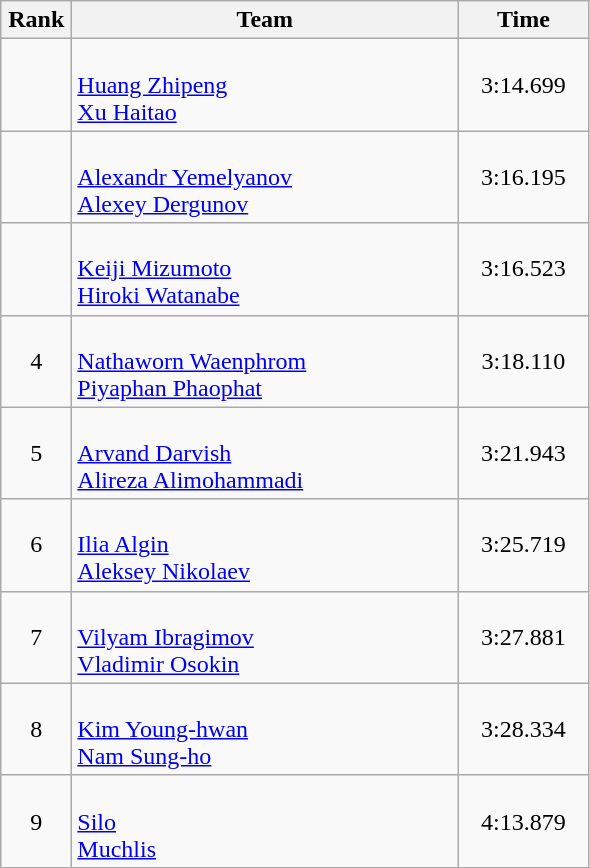<table class=wikitable style="text-align:center">
<tr>
<th width=40>Rank</th>
<th width=250>Team</th>
<th width=80>Time</th>
</tr>
<tr>
<td></td>
<td align=left><br><a href='#'>Huang Zhipeng</a><br><a href='#'>Xu Haitao</a></td>
<td>3:14.699</td>
</tr>
<tr>
<td></td>
<td align=left><br><a href='#'>Alexandr Yemelyanov</a><br><a href='#'>Alexey Dergunov</a></td>
<td>3:16.195</td>
</tr>
<tr>
<td></td>
<td align=left><br><a href='#'>Keiji Mizumoto</a><br><a href='#'>Hiroki Watanabe</a></td>
<td>3:16.523</td>
</tr>
<tr>
<td>4</td>
<td align=left><br><a href='#'>Nathaworn Waenphrom</a><br><a href='#'>Piyaphan Phaophat</a></td>
<td>3:18.110</td>
</tr>
<tr>
<td>5</td>
<td align=left><br><a href='#'>Arvand Darvish</a><br><a href='#'>Alireza Alimohammadi</a></td>
<td>3:21.943</td>
</tr>
<tr>
<td>6</td>
<td align=left><br><a href='#'>Ilia Algin</a><br><a href='#'>Aleksey Nikolaev</a></td>
<td>3:25.719</td>
</tr>
<tr>
<td>7</td>
<td align=left><br><a href='#'>Vilyam Ibragimov</a><br><a href='#'>Vladimir Osokin</a></td>
<td>3:27.881</td>
</tr>
<tr>
<td>8</td>
<td align=left><br><a href='#'>Kim Young-hwan</a><br><a href='#'>Nam Sung-ho</a></td>
<td>3:28.334</td>
</tr>
<tr>
<td>9</td>
<td align=left><br><a href='#'>Silo</a><br><a href='#'>Muchlis</a></td>
<td>4:13.879</td>
</tr>
</table>
